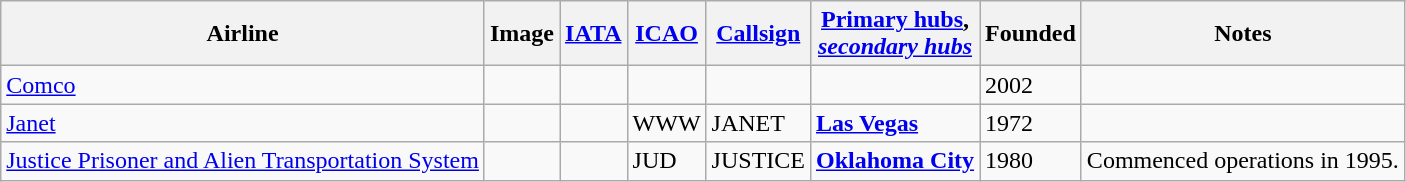<table class="wikitable sortable" style="border: 0; cellpadding: 2; cellspacing: 3;">
<tr style="vertical-align:middle;">
<th>Airline</th>
<th>Image</th>
<th><a href='#'>IATA</a></th>
<th><a href='#'>ICAO</a></th>
<th><a href='#'>Callsign</a></th>
<th><a href='#'>Primary hubs</a>, <br> <em><a href='#'>secondary hubs</a></em></th>
<th>Founded</th>
<th>Notes</th>
</tr>
<tr>
<td><a href='#'>Comco</a></td>
<td></td>
<td></td>
<td></td>
<td></td>
<td></td>
<td>2002</td>
<td></td>
</tr>
<tr>
<td><a href='#'>Janet</a></td>
<td></td>
<td></td>
<td>WWW</td>
<td>JANET</td>
<td><strong><a href='#'>Las Vegas</a></strong></td>
<td>1972</td>
<td></td>
</tr>
<tr>
<td><a href='#'>Justice Prisoner and Alien Transportation System</a></td>
<td></td>
<td></td>
<td>JUD</td>
<td>JUSTICE</td>
<td><strong><a href='#'>Oklahoma City</a></strong></td>
<td>1980</td>
<td>Commenced operations in 1995.</td>
</tr>
</table>
